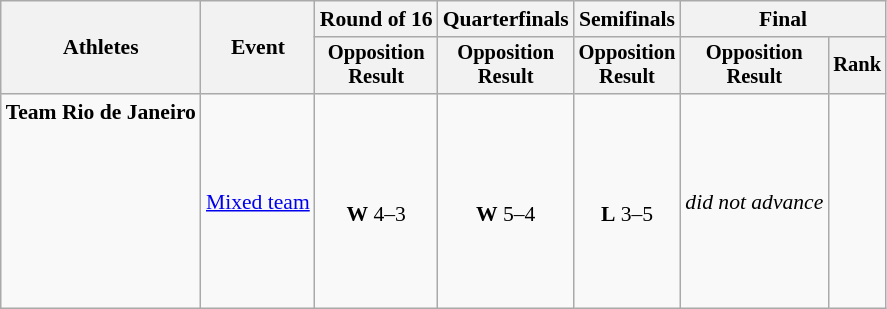<table class="wikitable" style="text-align:center;font-size:90%">
<tr>
<th rowspan=2>Athletes</th>
<th rowspan=2>Event</th>
<th>Round of 16</th>
<th>Quarterfinals</th>
<th>Semifinals</th>
<th colspan=2>Final</th>
</tr>
<tr style="font-size:95%">
<th>Opposition<br>Result</th>
<th>Opposition<br>Result</th>
<th>Opposition<br>Result</th>
<th>Opposition<br>Result</th>
<th>Rank</th>
</tr>
<tr>
<td align=left><strong>Team Rio de Janeiro</strong><br><br><br><br><br><br><br><br></td>
<td rowspan=2 align=left><a href='#'>Mixed team</a></td>
<td><br><strong>W</strong> 4–3</td>
<td><br><strong>W</strong> 5–4</td>
<td><br><strong>L</strong> 3–5</td>
<td><em>did not advance</em></td>
<td></td>
</tr>
</table>
